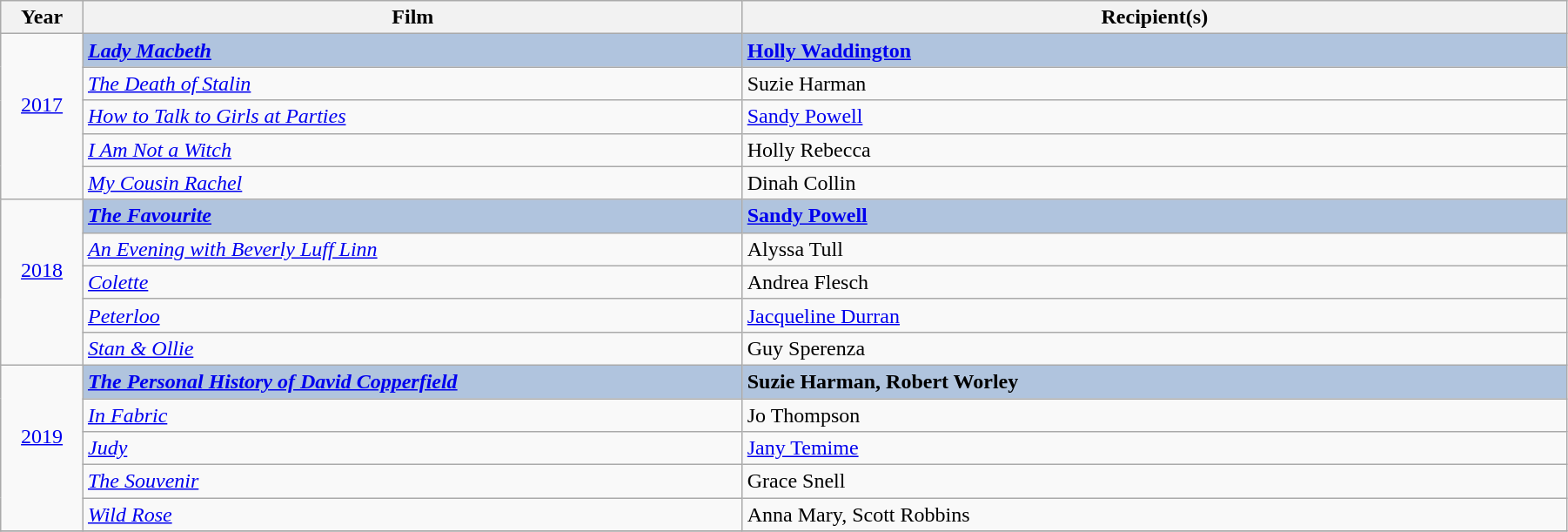<table class="wikitable" width="95%" cellpadding="5">
<tr>
<th width="5%">Year</th>
<th width="40%">Film</th>
<th width="50%">Recipient(s)</th>
</tr>
<tr>
<td rowspan="5" style="text-align:center;"><a href='#'>2017</a> <br><br></td>
<td style="background:#B0C4DE"><strong><em><a href='#'>Lady Macbeth</a></em></strong></td>
<td style="background:#B0C4DE"><strong><a href='#'>Holly Waddington</a></strong></td>
</tr>
<tr>
<td><em><a href='#'>The Death of Stalin</a></em></td>
<td>Suzie Harman</td>
</tr>
<tr>
<td><em><a href='#'>How to Talk to Girls at Parties</a></em></td>
<td><a href='#'>Sandy Powell</a></td>
</tr>
<tr>
<td><em><a href='#'>I Am Not a Witch</a></em></td>
<td>Holly Rebecca</td>
</tr>
<tr>
<td><em><a href='#'>My Cousin Rachel</a></em></td>
<td>Dinah Collin</td>
</tr>
<tr>
<td rowspan="5" style="text-align:center;"><a href='#'>2018</a> <br><br></td>
<td style="background:#B0C4DE"><strong><em><a href='#'>The Favourite</a></em></strong></td>
<td style="background:#B0C4DE"><strong><a href='#'>Sandy Powell</a></strong></td>
</tr>
<tr>
<td><em><a href='#'>An Evening with Beverly Luff Linn</a></em></td>
<td>Alyssa Tull</td>
</tr>
<tr>
<td><em><a href='#'>Colette</a></em></td>
<td>Andrea Flesch</td>
</tr>
<tr>
<td><em><a href='#'>Peterloo</a></em></td>
<td><a href='#'>Jacqueline Durran</a></td>
</tr>
<tr>
<td><em><a href='#'>Stan & Ollie</a></em></td>
<td>Guy Sperenza</td>
</tr>
<tr>
<td rowspan="5" style="text-align:center;"><a href='#'>2019</a> <br><br></td>
<td style="background:#B0C4DE"><strong><em><a href='#'>The Personal History of David Copperfield</a></em></strong></td>
<td style="background:#B0C4DE"><strong>Suzie Harman, Robert Worley</strong></td>
</tr>
<tr>
<td><em><a href='#'>In Fabric</a></em></td>
<td>Jo Thompson</td>
</tr>
<tr>
<td><em><a href='#'>Judy</a></em></td>
<td><a href='#'>Jany Temime</a></td>
</tr>
<tr>
<td><em><a href='#'>The Souvenir</a></em></td>
<td>Grace Snell</td>
</tr>
<tr>
<td><em><a href='#'>Wild Rose</a></em></td>
<td>Anna Mary, Scott Robbins</td>
</tr>
<tr>
</tr>
</table>
